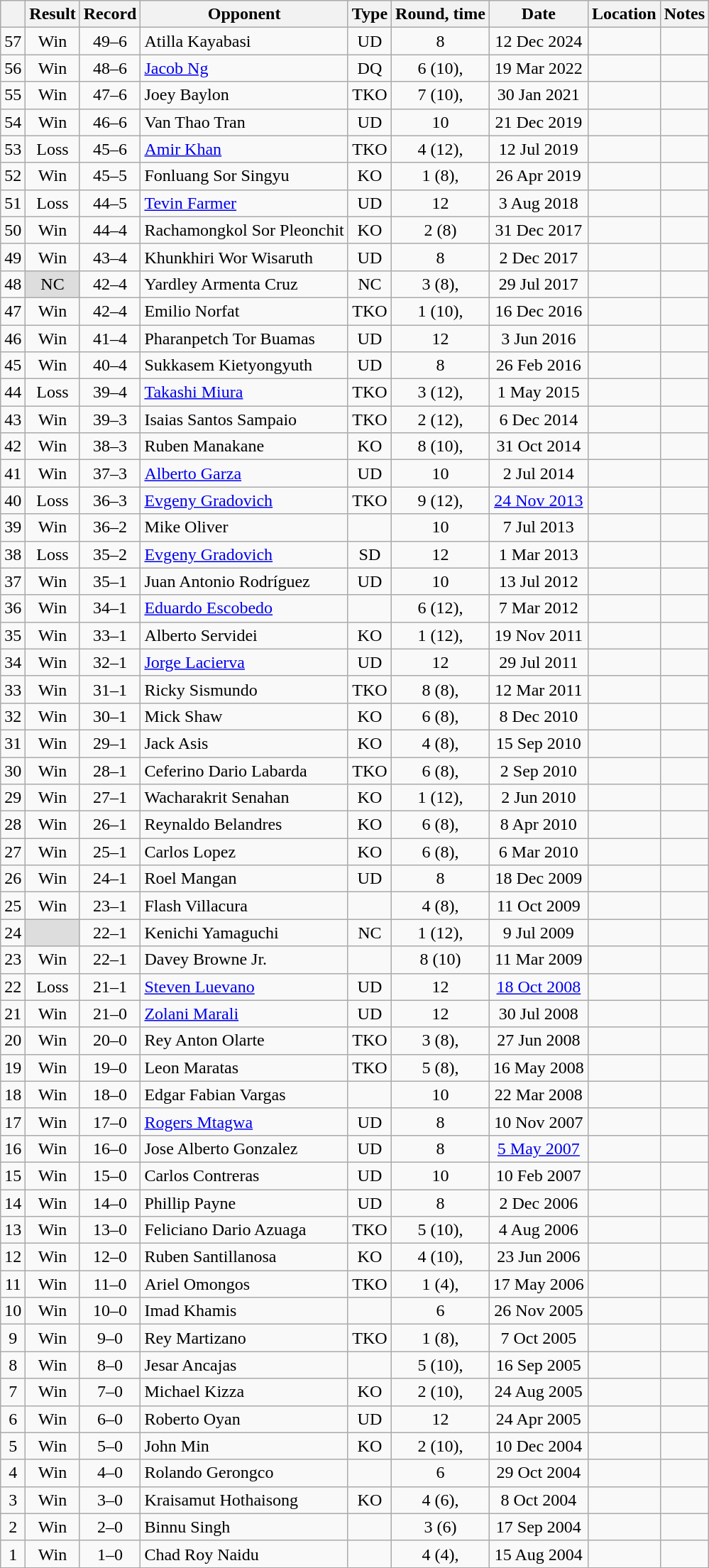<table class="wikitable" style="text-align:center">
<tr>
<th></th>
<th>Result</th>
<th>Record</th>
<th>Opponent</th>
<th>Type</th>
<th>Round, time</th>
<th>Date</th>
<th>Location</th>
<th>Notes</th>
</tr>
<tr>
<td>57</td>
<td>Win</td>
<td>49–6 </td>
<td style="text-align:left;">Atilla Kayabasi</td>
<td>UD</td>
<td>8</td>
<td>12 Dec 2024</td>
<td style="text-align:left;"></td>
<td></td>
</tr>
<tr>
<td>56</td>
<td>Win</td>
<td>48–6 </td>
<td style="text-align:left;"><a href='#'>Jacob Ng</a></td>
<td>DQ</td>
<td>6 (10), </td>
<td>19 Mar 2022</td>
<td style="text-align:left;"></td>
<td style="text-align:left;"></td>
</tr>
<tr>
<td>55</td>
<td>Win</td>
<td>47–6 </td>
<td style="text-align:left;">Joey Baylon</td>
<td>TKO</td>
<td>7 (10), </td>
<td>30 Jan 2021</td>
<td style="text-align:left;"></td>
<td></td>
</tr>
<tr>
<td>54</td>
<td>Win</td>
<td>46–6 </td>
<td style="text-align:left;">Van Thao Tran</td>
<td>UD</td>
<td>10</td>
<td>21 Dec 2019</td>
<td style="text-align:left;"></td>
<td></td>
</tr>
<tr>
<td>53</td>
<td>Loss</td>
<td>45–6 </td>
<td style="text-align:left;"><a href='#'>Amir Khan</a></td>
<td>TKO</td>
<td>4 (12), </td>
<td>12 Jul 2019</td>
<td style="text-align:left;"></td>
<td style="text-align:left;"></td>
</tr>
<tr>
<td>52</td>
<td>Win</td>
<td>45–5 </td>
<td style="text-align:left;">Fonluang Sor Singyu</td>
<td>KO</td>
<td>1 (8), </td>
<td>26 Apr 2019</td>
<td style="text-align:left;"></td>
<td></td>
</tr>
<tr>
<td>51</td>
<td>Loss</td>
<td>44–5 </td>
<td style="text-align:left;"><a href='#'>Tevin Farmer</a></td>
<td>UD</td>
<td>12</td>
<td>3 Aug 2018</td>
<td style="text-align:left;"></td>
<td style="text-align:left;"></td>
</tr>
<tr>
<td>50</td>
<td>Win</td>
<td>44–4 </td>
<td style="text-align:left;">Rachamongkol Sor Pleonchit</td>
<td>KO</td>
<td>2 (8)</td>
<td>31 Dec 2017</td>
<td style="text-align:left;"></td>
<td></td>
</tr>
<tr>
<td>49</td>
<td>Win</td>
<td>43–4 </td>
<td style="text-align:left;">Khunkhiri Wor Wisaruth</td>
<td>UD</td>
<td>8</td>
<td>2 Dec 2017</td>
<td style="text-align:left;"></td>
<td></td>
</tr>
<tr>
<td>48</td>
<td style="background:#DDD">NC</td>
<td>42–4 </td>
<td style="text-align:left;">Yardley Armenta Cruz</td>
<td>NC</td>
<td>3 (8), </td>
<td>29 Jul 2017</td>
<td style="text-align:left;"></td>
<td style="text-align:left;"></td>
</tr>
<tr>
<td>47</td>
<td>Win</td>
<td>42–4 </td>
<td style="text-align:left;">Emilio Norfat</td>
<td>TKO</td>
<td>1 (10), </td>
<td>16 Dec 2016</td>
<td style="text-align:left;"></td>
<td></td>
</tr>
<tr>
<td>46</td>
<td>Win</td>
<td>41–4 </td>
<td style="text-align:left;">Pharanpetch Tor Buamas</td>
<td>UD</td>
<td>12</td>
<td>3 Jun 2016</td>
<td style="text-align:left;"></td>
<td style="text-align:left;"></td>
</tr>
<tr>
<td>45</td>
<td>Win</td>
<td>40–4 </td>
<td style="text-align:left;">Sukkasem Kietyongyuth</td>
<td>UD</td>
<td>8</td>
<td>26 Feb 2016</td>
<td style="text-align:left;"></td>
<td></td>
</tr>
<tr>
<td>44</td>
<td>Loss</td>
<td>39–4 </td>
<td style="text-align:left;"><a href='#'>Takashi Miura</a></td>
<td>TKO</td>
<td>3 (12), </td>
<td>1 May 2015</td>
<td style="text-align:left;"></td>
<td style="text-align:left;"></td>
</tr>
<tr>
<td>43</td>
<td>Win</td>
<td>39–3 </td>
<td style="text-align:left;">Isaias Santos Sampaio</td>
<td>TKO</td>
<td>2 (12), </td>
<td>6 Dec 2014</td>
<td style="text-align:left;"></td>
<td style="text-align:left;"></td>
</tr>
<tr>
<td>42</td>
<td>Win</td>
<td>38–3 </td>
<td style="text-align:left;">Ruben Manakane</td>
<td>KO</td>
<td>8 (10), </td>
<td>31 Oct 2014</td>
<td style="text-align:left;"></td>
<td></td>
</tr>
<tr>
<td>41</td>
<td>Win</td>
<td>37–3 </td>
<td style="text-align:left;"><a href='#'>Alberto Garza</a></td>
<td>UD</td>
<td>10</td>
<td>2 Jul 2014</td>
<td style="text-align:left;"></td>
<td></td>
</tr>
<tr>
<td>40</td>
<td>Loss</td>
<td>36–3 </td>
<td style="text-align:left;"><a href='#'>Evgeny Gradovich</a></td>
<td>TKO</td>
<td>9 (12), </td>
<td><a href='#'>24 Nov 2013</a></td>
<td style="text-align:left;"></td>
<td style="text-align:left;"></td>
</tr>
<tr>
<td>39</td>
<td>Win</td>
<td>36–2 </td>
<td style="text-align:left;">Mike Oliver</td>
<td></td>
<td>10</td>
<td>7 Jul 2013</td>
<td style="text-align:left;"></td>
<td></td>
</tr>
<tr>
<td>38</td>
<td>Loss</td>
<td>35–2 </td>
<td style="text-align:left;"><a href='#'>Evgeny Gradovich</a></td>
<td>SD</td>
<td>12</td>
<td>1 Mar 2013</td>
<td style="text-align:left;"></td>
<td style="text-align:left;"></td>
</tr>
<tr>
<td>37</td>
<td>Win</td>
<td>35–1 </td>
<td style="text-align:left;">Juan Antonio Rodríguez</td>
<td>UD</td>
<td>10</td>
<td>13 Jul 2012</td>
<td style="text-align:left;"></td>
<td></td>
</tr>
<tr>
<td>36</td>
<td>Win</td>
<td>34–1 </td>
<td style="text-align:left;"><a href='#'>Eduardo Escobedo</a></td>
<td></td>
<td>6 (12), </td>
<td>7 Mar 2012</td>
<td style="text-align:left;"></td>
<td style="text-align:left;"></td>
</tr>
<tr>
<td>35</td>
<td>Win</td>
<td>33–1 </td>
<td style="text-align:left;">Alberto Servidei</td>
<td>KO</td>
<td>1 (12), </td>
<td>19 Nov 2011</td>
<td style="text-align:left;"></td>
<td style="text-align:left;"></td>
</tr>
<tr>
<td>34</td>
<td>Win</td>
<td>32–1 </td>
<td style="text-align:left;"><a href='#'>Jorge Lacierva</a></td>
<td>UD</td>
<td>12</td>
<td>29 Jul 2011</td>
<td style="text-align:left;"></td>
<td style="text-align:left;"></td>
</tr>
<tr>
<td>33</td>
<td>Win</td>
<td>31–1 </td>
<td style="text-align:left;">Ricky Sismundo</td>
<td>TKO</td>
<td>8 (8), </td>
<td>12 Mar 2011</td>
<td style="text-align:left;"></td>
<td></td>
</tr>
<tr>
<td>32</td>
<td>Win</td>
<td>30–1 </td>
<td style="text-align:left;">Mick Shaw</td>
<td>KO</td>
<td>6 (8), </td>
<td>8 Dec 2010</td>
<td style="text-align:left;"></td>
<td></td>
</tr>
<tr>
<td>31</td>
<td>Win</td>
<td>29–1 </td>
<td style="text-align:left;">Jack Asis</td>
<td>KO</td>
<td>4 (8), </td>
<td>15 Sep 2010</td>
<td style="text-align:left;"></td>
<td></td>
</tr>
<tr>
<td>30</td>
<td>Win</td>
<td>28–1 </td>
<td style="text-align:left;">Ceferino Dario Labarda</td>
<td>TKO</td>
<td>6 (8), </td>
<td>2 Sep 2010</td>
<td style="text-align:left;"></td>
<td></td>
</tr>
<tr>
<td>29</td>
<td>Win</td>
<td>27–1 </td>
<td style="text-align:left;">Wacharakrit Senahan</td>
<td>KO</td>
<td>1 (12), </td>
<td>2 Jun 2010</td>
<td style="text-align:left;"></td>
<td style="text-align:left;"></td>
</tr>
<tr>
<td>28</td>
<td>Win</td>
<td>26–1 </td>
<td style="text-align:left;">Reynaldo Belandres</td>
<td>KO</td>
<td>6 (8), </td>
<td>8 Apr 2010</td>
<td style="text-align:left;"></td>
<td></td>
</tr>
<tr>
<td>27</td>
<td>Win</td>
<td>25–1 </td>
<td style="text-align:left;">Carlos Lopez</td>
<td>KO</td>
<td>6 (8), </td>
<td>6 Mar 2010</td>
<td style="text-align:left;"></td>
<td></td>
</tr>
<tr>
<td>26</td>
<td>Win</td>
<td>24–1 </td>
<td style="text-align:left;">Roel Mangan</td>
<td>UD</td>
<td>8</td>
<td>18 Dec 2009</td>
<td style="text-align:left;"></td>
<td></td>
</tr>
<tr>
<td>25</td>
<td>Win</td>
<td>23–1 </td>
<td style="text-align:left;">Flash Villacura</td>
<td></td>
<td>4 (8), </td>
<td>11 Oct 2009</td>
<td style="text-align:left;"></td>
<td></td>
</tr>
<tr>
<td>24</td>
<td style="background:#DDD"></td>
<td>22–1 </td>
<td style="text-align:left;">Kenichi Yamaguchi</td>
<td>NC</td>
<td>1 (12), </td>
<td>9 Jul 2009</td>
<td style="text-align:left;"></td>
<td style="text-align:left;"></td>
</tr>
<tr>
<td>23</td>
<td>Win</td>
<td>22–1</td>
<td style="text-align:left;">Davey Browne Jr.</td>
<td></td>
<td>8 (10)</td>
<td>11 Mar 2009</td>
<td style="text-align:left;"></td>
<td style="text-align:left;"></td>
</tr>
<tr>
<td>22</td>
<td>Loss</td>
<td>21–1</td>
<td style="text-align:left;"><a href='#'>Steven Luevano</a></td>
<td>UD</td>
<td>12</td>
<td><a href='#'>18 Oct 2008</a></td>
<td style="text-align:left;"></td>
<td style="text-align:left;"></td>
</tr>
<tr>
<td>21</td>
<td>Win</td>
<td>21–0</td>
<td style="text-align:left;"><a href='#'>Zolani Marali</a></td>
<td>UD</td>
<td>12</td>
<td>30 Jul 2008</td>
<td style="text-align:left;"></td>
<td style="text-align:left;"></td>
</tr>
<tr>
<td>20</td>
<td>Win</td>
<td>20–0</td>
<td style="text-align:left;">Rey Anton Olarte</td>
<td>TKO</td>
<td>3 (8), </td>
<td>27 Jun 2008</td>
<td style="text-align:left;"></td>
<td></td>
</tr>
<tr>
<td>19</td>
<td>Win</td>
<td>19–0</td>
<td style="text-align:left;">Leon Maratas</td>
<td>TKO</td>
<td>5 (8), </td>
<td>16 May 2008</td>
<td style="text-align:left;"></td>
<td></td>
</tr>
<tr>
<td>18</td>
<td>Win</td>
<td>18–0</td>
<td style="text-align:left;">Edgar Fabian Vargas</td>
<td></td>
<td>10</td>
<td>22 Mar 2008</td>
<td style="text-align:left;"></td>
<td></td>
</tr>
<tr>
<td>17</td>
<td>Win</td>
<td>17–0</td>
<td style="text-align:left;"><a href='#'>Rogers Mtagwa</a></td>
<td>UD</td>
<td>8</td>
<td>10 Nov 2007</td>
<td style="text-align:left;"></td>
<td></td>
</tr>
<tr>
<td>16</td>
<td>Win</td>
<td>16–0</td>
<td style="text-align:left;">Jose Alberto Gonzalez</td>
<td>UD</td>
<td>8</td>
<td><a href='#'>5 May 2007</a></td>
<td style="text-align:left;"></td>
<td></td>
</tr>
<tr>
<td>15</td>
<td>Win</td>
<td>15–0</td>
<td style="text-align:left;">Carlos Contreras</td>
<td>UD</td>
<td>10</td>
<td>10 Feb 2007</td>
<td style="text-align:left;"></td>
<td></td>
</tr>
<tr>
<td>14</td>
<td>Win</td>
<td>14–0</td>
<td style="text-align:left;">Phillip Payne</td>
<td>UD</td>
<td>8</td>
<td>2 Dec 2006</td>
<td style="text-align:left;"></td>
<td></td>
</tr>
<tr>
<td>13</td>
<td>Win</td>
<td>13–0</td>
<td style="text-align:left;">Feliciano Dario Azuaga</td>
<td>TKO</td>
<td>5 (10), </td>
<td>4 Aug 2006</td>
<td style="text-align:left;"></td>
<td style="text-align:left;"></td>
</tr>
<tr>
<td>12</td>
<td>Win</td>
<td>12–0</td>
<td style="text-align:left;">Ruben Santillanosa</td>
<td>KO</td>
<td>4 (10), </td>
<td>23 Jun 2006</td>
<td style="text-align:left;"></td>
<td style="text-align:left;"></td>
</tr>
<tr>
<td>11</td>
<td>Win</td>
<td>11–0</td>
<td style="text-align:left;">Ariel Omongos</td>
<td>TKO</td>
<td>1 (4), </td>
<td>17 May 2006</td>
<td style="text-align:left;"></td>
<td></td>
</tr>
<tr>
<td>10</td>
<td>Win</td>
<td>10–0</td>
<td style="text-align:left;">Imad Khamis</td>
<td></td>
<td>6</td>
<td>26 Nov 2005</td>
<td style="text-align:left;"></td>
<td></td>
</tr>
<tr>
<td>9</td>
<td>Win</td>
<td>9–0</td>
<td style="text-align:left;">Rey Martizano</td>
<td>TKO</td>
<td>1 (8), </td>
<td>7 Oct 2005</td>
<td style="text-align:left;"></td>
<td></td>
</tr>
<tr>
<td>8</td>
<td>Win</td>
<td>8–0</td>
<td style="text-align:left;">Jesar Ancajas</td>
<td></td>
<td>5 (10), </td>
<td>16 Sep 2005</td>
<td style="text-align:left;"></td>
<td style="text-align:left;"></td>
</tr>
<tr>
<td>7</td>
<td>Win</td>
<td>7–0</td>
<td style="text-align:left;">Michael Kizza</td>
<td>KO</td>
<td>2 (10), </td>
<td>24 Aug 2005</td>
<td style="text-align:left;"></td>
<td style="text-align:left;"></td>
</tr>
<tr>
<td>6</td>
<td>Win</td>
<td>6–0</td>
<td style="text-align:left;">Roberto Oyan</td>
<td>UD</td>
<td>12</td>
<td>24 Apr 2005</td>
<td style="text-align:left;"></td>
<td style="text-align:left;"></td>
</tr>
<tr>
<td>5</td>
<td>Win</td>
<td>5–0</td>
<td style="text-align:left;">John Min</td>
<td>KO</td>
<td>2 (10), </td>
<td>10 Dec 2004</td>
<td style="text-align:left;"></td>
<td style="text-align:left;"></td>
</tr>
<tr>
<td>4</td>
<td>Win</td>
<td>4–0</td>
<td style="text-align:left;">Rolando Gerongco</td>
<td></td>
<td>6</td>
<td>29 Oct 2004</td>
<td style="text-align:left;"></td>
<td></td>
</tr>
<tr>
<td>3</td>
<td>Win</td>
<td>3–0</td>
<td style="text-align:left;">Kraisamut Hothaisong</td>
<td>KO</td>
<td>4 (6), </td>
<td>8 Oct 2004</td>
<td style="text-align:left;"></td>
<td></td>
</tr>
<tr>
<td>2</td>
<td>Win</td>
<td>2–0</td>
<td style="text-align:left;">Binnu Singh</td>
<td></td>
<td>3 (6)</td>
<td>17 Sep 2004</td>
<td style="text-align:left;"></td>
<td></td>
</tr>
<tr>
<td>1</td>
<td>Win</td>
<td>1–0</td>
<td style="text-align:left;">Chad Roy Naidu</td>
<td></td>
<td>4 (4), </td>
<td>15 Aug 2004</td>
<td style="text-align:left;"></td>
<td></td>
</tr>
</table>
